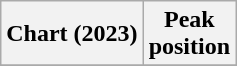<table class="wikitable sortable plainrowheaders" style="text-align:center">
<tr>
<th scope="col">Chart (2023)</th>
<th scope="col">Peak<br>position</th>
</tr>
<tr>
</tr>
</table>
